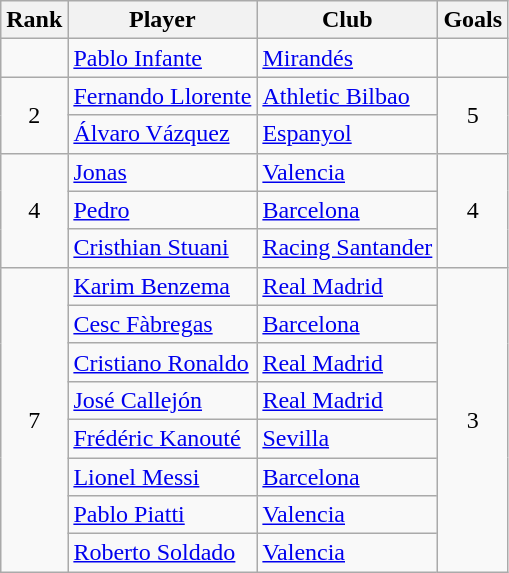<table class="wikitable sortable" style="margin: 1em 1em 1em 0; background: #f9f9f9; border: 1px #aaa solid">
<tr>
<th>Rank</th>
<th>Player</th>
<th>Club</th>
<th>Goals</th>
</tr>
<tr>
<td></td>
<td> <a href='#'>Pablo Infante</a></td>
<td><a href='#'>Mirandés</a></td>
<td></td>
</tr>
<tr>
<td rowspan="2" style="text-align:center;">2</td>
<td> <a href='#'>Fernando Llorente</a></td>
<td><a href='#'>Athletic Bilbao</a></td>
<td rowspan="2" style="text-align:center;">5</td>
</tr>
<tr>
<td> <a href='#'>Álvaro Vázquez</a></td>
<td><a href='#'>Espanyol</a></td>
</tr>
<tr>
<td rowspan="3" style="text-align:center;">4</td>
<td> <a href='#'>Jonas</a></td>
<td><a href='#'>Valencia</a></td>
<td rowspan="3" style="text-align:center;">4</td>
</tr>
<tr>
<td> <a href='#'>Pedro</a></td>
<td><a href='#'>Barcelona</a></td>
</tr>
<tr>
<td> <a href='#'>Cristhian Stuani</a></td>
<td><a href='#'>Racing Santander</a></td>
</tr>
<tr>
<td rowspan="8" style="text-align:center;">7</td>
<td> <a href='#'>Karim Benzema</a></td>
<td><a href='#'>Real Madrid</a></td>
<td rowspan="8" style="text-align:center;">3</td>
</tr>
<tr>
<td> <a href='#'>Cesc Fàbregas</a></td>
<td><a href='#'>Barcelona</a></td>
</tr>
<tr>
<td> <a href='#'>Cristiano Ronaldo</a></td>
<td><a href='#'>Real Madrid</a></td>
</tr>
<tr>
<td> <a href='#'>José Callejón</a></td>
<td><a href='#'>Real Madrid</a></td>
</tr>
<tr>
<td> <a href='#'>Frédéric Kanouté</a></td>
<td><a href='#'>Sevilla</a></td>
</tr>
<tr>
<td> <a href='#'>Lionel Messi</a></td>
<td><a href='#'>Barcelona</a></td>
</tr>
<tr>
<td><a href='#'>Pablo Piatti</a></td>
<td><a href='#'>Valencia</a></td>
</tr>
<tr>
<td><a href='#'>Roberto Soldado</a></td>
<td><a href='#'>Valencia</a></td>
</tr>
</table>
